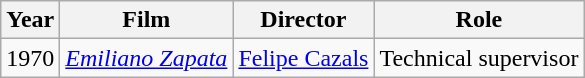<table class="wikitable">
<tr>
<th>Year</th>
<th>Film</th>
<th>Director</th>
<th>Role</th>
</tr>
<tr>
<td>1970</td>
<td><em><a href='#'>Emiliano Zapata</a></em></td>
<td><a href='#'>Felipe Cazals</a></td>
<td>Technical supervisor</td>
</tr>
</table>
